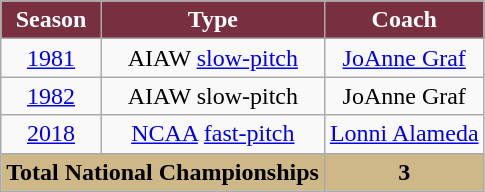<table class="wikitable">
<tr>
<th style="background:#782F40; color:white;">Season</th>
<th style="background:#782F40; color:white;">Type</th>
<th style="background:#782F40; color:white;">Coach</th>
</tr>
<tr style="text-align:center;">
<td><a href='#'>1981</a></td>
<td>AIAW <a href='#'>slow-pitch</a></td>
<td><a href='#'>JoAnne Graf</a></td>
</tr>
<tr style="text-align:center;">
<td><a href='#'>1982</a></td>
<td>AIAW slow-pitch</td>
<td>JoAnne Graf</td>
</tr>
<tr style="text-align:center;">
<td><a href='#'>2018</a></td>
<td><a href='#'>NCAA</a> <a href='#'>fast-pitch</a></td>
<td><a href='#'>Lonni Alameda</a></td>
</tr>
<tr style="text-align:center;" class="sortbottom">
<th colspan="2;" style="background:#CEB888; color:black;">Total National Championships</th>
<th colspan="1;" style="background:#CEB888; color:black;">3</th>
</tr>
</table>
